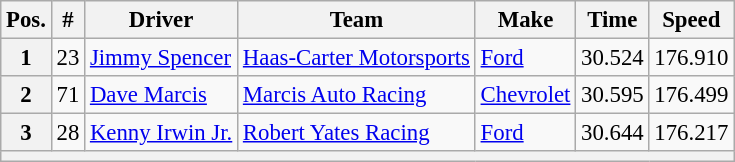<table class="wikitable" style="font-size:95%">
<tr>
<th>Pos.</th>
<th>#</th>
<th>Driver</th>
<th>Team</th>
<th>Make</th>
<th>Time</th>
<th>Speed</th>
</tr>
<tr>
<th>1</th>
<td>23</td>
<td><a href='#'>Jimmy Spencer</a></td>
<td><a href='#'>Haas-Carter Motorsports</a></td>
<td><a href='#'>Ford</a></td>
<td>30.524</td>
<td>176.910</td>
</tr>
<tr>
<th>2</th>
<td>71</td>
<td><a href='#'>Dave Marcis</a></td>
<td><a href='#'>Marcis Auto Racing</a></td>
<td><a href='#'>Chevrolet</a></td>
<td>30.595</td>
<td>176.499</td>
</tr>
<tr>
<th>3</th>
<td>28</td>
<td><a href='#'>Kenny Irwin Jr.</a></td>
<td><a href='#'>Robert Yates Racing</a></td>
<td><a href='#'>Ford</a></td>
<td>30.644</td>
<td>176.217</td>
</tr>
<tr>
<th colspan="7"></th>
</tr>
</table>
